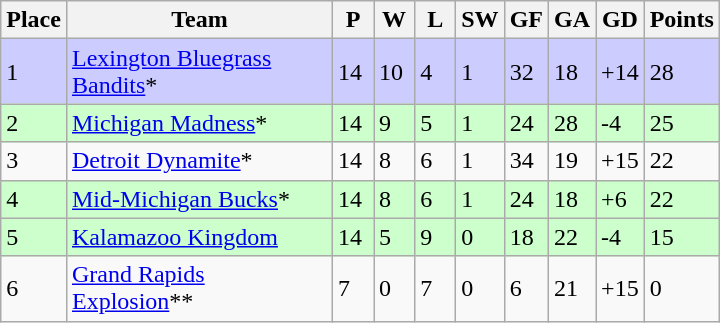<table class="wikitable">
<tr>
<th>Place</th>
<th width="170">Team</th>
<th width="20">P</th>
<th width="20">W</th>
<th width="20">L</th>
<th width="20">SW</th>
<th width="20">GF</th>
<th width="20">GA</th>
<th width="25">GD</th>
<th>Points</th>
</tr>
<tr bgcolor=#ccccff>
<td>1</td>
<td><a href='#'>Lexington Bluegrass Bandits</a>*</td>
<td>14</td>
<td>10</td>
<td>4</td>
<td>1</td>
<td>32</td>
<td>18</td>
<td>+14</td>
<td>28</td>
</tr>
<tr bgcolor=#ccffcc>
<td>2</td>
<td><a href='#'>Michigan Madness</a>*</td>
<td>14</td>
<td>9</td>
<td>5</td>
<td>1</td>
<td>24</td>
<td>28</td>
<td>-4</td>
<td>25</td>
</tr>
<tr>
<td>3</td>
<td><a href='#'>Detroit Dynamite</a>*</td>
<td>14</td>
<td>8</td>
<td>6</td>
<td>1</td>
<td>34</td>
<td>19</td>
<td>+15</td>
<td>22</td>
</tr>
<tr bgcolor=#ccffcc>
<td>4</td>
<td><a href='#'>Mid-Michigan Bucks</a>*</td>
<td>14</td>
<td>8</td>
<td>6</td>
<td>1</td>
<td>24</td>
<td>18</td>
<td>+6</td>
<td>22</td>
</tr>
<tr bgcolor=#ccffcc>
<td>5</td>
<td><a href='#'>Kalamazoo Kingdom</a></td>
<td>14</td>
<td>5</td>
<td>9</td>
<td>0</td>
<td>18</td>
<td>22</td>
<td>-4</td>
<td>15</td>
</tr>
<tr>
<td>6</td>
<td><a href='#'>Grand Rapids Explosion</a>**</td>
<td>7</td>
<td>0</td>
<td>7</td>
<td>0</td>
<td>6</td>
<td>21</td>
<td>+15</td>
<td>0</td>
</tr>
</table>
